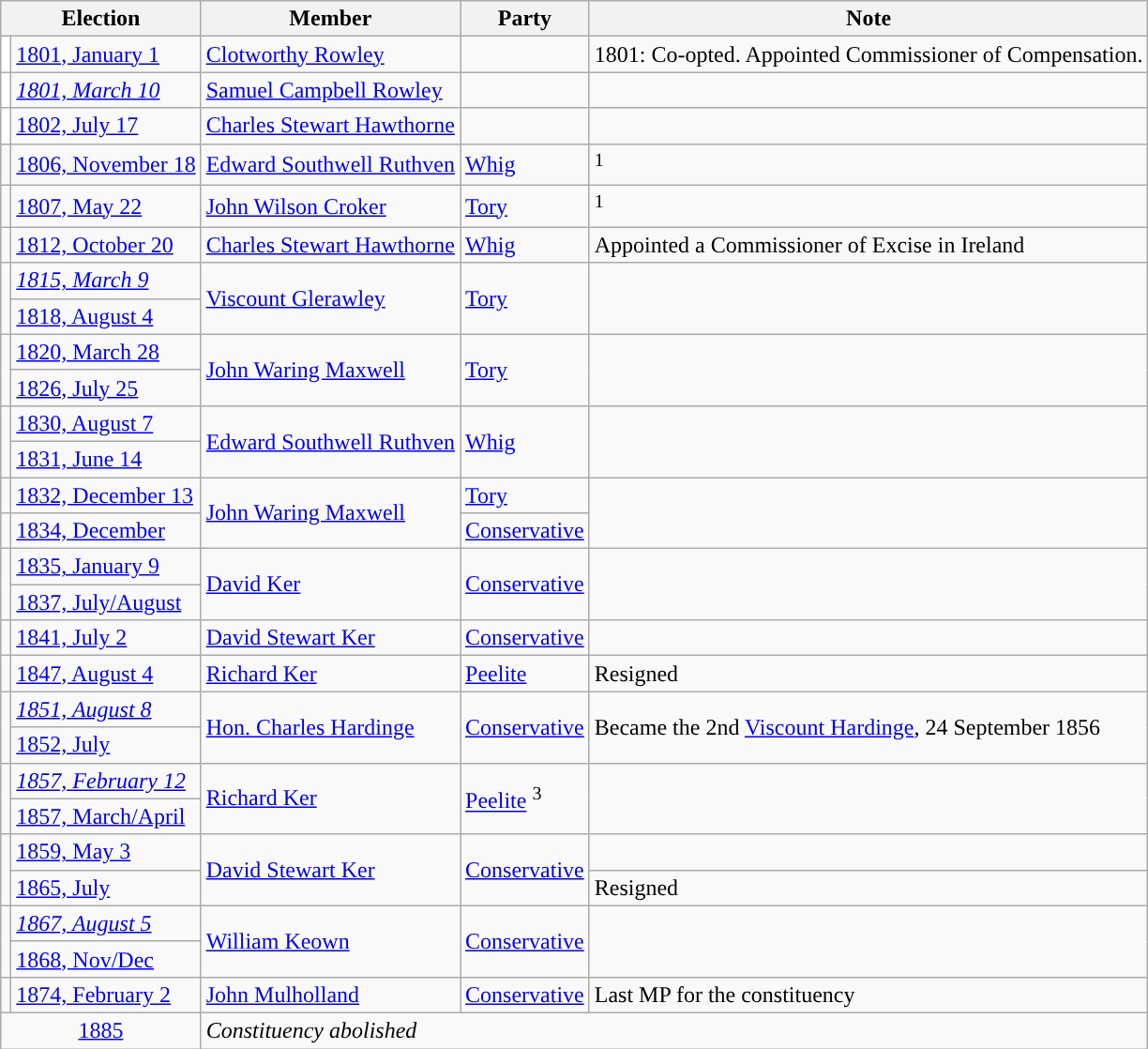<table class="wikitable">
<tr>
<th colspan="2">Election</th>
<th>Member</th>
<th>Party</th>
<th>Note</th>
</tr>
<tr>
<td style="color:inherit;background-color: white"></td>
<td><a href='#'>1801, January 1</a></td>
<td><a href='#'>Clotworthy Rowley</a></td>
<td></td>
<td>1801: Co-opted. Appointed Commissioner of Compensation.</td>
</tr>
<tr>
<td style="color:inherit;background-color: white"></td>
<td><em><a href='#'>1801, March 10</a></em></td>
<td><a href='#'>Samuel Campbell Rowley</a></td>
<td></td>
<td></td>
</tr>
<tr>
<td style="color:inherit;background-color: white"></td>
<td><a href='#'>1802, July 17</a></td>
<td><a href='#'>Charles Stewart Hawthorne</a></td>
<td></td>
<td></td>
</tr>
<tr>
<td style="color:inherit;background-color: "></td>
<td><a href='#'>1806, November 18</a></td>
<td><a href='#'>Edward Southwell Ruthven</a></td>
<td><a href='#'>Whig</a></td>
<td><sup>1</sup></td>
</tr>
<tr>
<td style="color:inherit;background-color: "></td>
<td><a href='#'>1807, May 22</a></td>
<td><a href='#'>John Wilson Croker</a></td>
<td><a href='#'>Tory</a></td>
<td><sup>1</sup></td>
</tr>
<tr>
<td style="color:inherit;background-color: "></td>
<td><a href='#'>1812, October 20</a></td>
<td><a href='#'>Charles Stewart Hawthorne</a></td>
<td><a href='#'>Whig</a></td>
<td>Appointed a Commissioner of Excise in Ireland</td>
</tr>
<tr>
<td rowspan="2" style="color:inherit;background-color: "></td>
<td><em><a href='#'>1815, March 9</a></em></td>
<td rowspan="2"><a href='#'>Viscount Glerawley</a></td>
<td rowspan="2"><a href='#'>Tory</a></td>
<td rowspan="2"></td>
</tr>
<tr>
<td><a href='#'>1818, August 4</a></td>
</tr>
<tr>
<td rowspan="2" style="color:inherit;background-color: "></td>
<td><a href='#'>1820, March 28</a></td>
<td rowspan="2"><a href='#'>John Waring Maxwell</a></td>
<td rowspan="2"><a href='#'>Tory</a></td>
<td rowspan="2"></td>
</tr>
<tr>
<td><a href='#'>1826, July 25</a></td>
</tr>
<tr>
<td rowspan="2" style="color:inherit;background-color: "></td>
<td><a href='#'>1830, August 7</a></td>
<td rowspan="2"><a href='#'>Edward Southwell Ruthven</a></td>
<td rowspan="2"><a href='#'>Whig</a></td>
<td rowspan="2"></td>
</tr>
<tr>
<td><a href='#'>1831, June 14</a></td>
</tr>
<tr>
<td style="color:inherit;background-color: "></td>
<td><a href='#'>1832, December 13</a></td>
<td rowspan="2"><a href='#'>John Waring Maxwell</a></td>
<td><a href='#'>Tory</a></td>
<td rowspan="2"></td>
</tr>
<tr>
<td style="color:inherit;background-color: "></td>
<td><a href='#'>1834, December</a></td>
<td><a href='#'>Conservative</a></td>
</tr>
<tr>
<td rowspan="2" style="color:inherit;background-color: "></td>
<td><a href='#'>1835, January 9</a></td>
<td rowspan="2"><a href='#'>David Ker</a></td>
<td rowspan="2"><a href='#'>Conservative</a></td>
<td rowspan="2"></td>
</tr>
<tr>
<td><a href='#'>1837, July/August</a></td>
</tr>
<tr>
<td style="color:inherit;background-color: "></td>
<td><a href='#'>1841, July 2</a></td>
<td><a href='#'>David Stewart Ker</a></td>
<td><a href='#'>Conservative</a></td>
<td></td>
</tr>
<tr>
<td style="color:inherit;background-color: "></td>
<td><a href='#'>1847, August 4</a></td>
<td><a href='#'>Richard Ker</a></td>
<td><a href='#'>Peelite</a></td>
<td>Resigned</td>
</tr>
<tr>
<td rowspan="2" style="color:inherit;background-color: "></td>
<td><em><a href='#'>1851, August 8</a></em></td>
<td rowspan="2"><a href='#'>Hon. Charles Hardinge</a></td>
<td rowspan="2"><a href='#'>Conservative</a></td>
<td rowspan="2">Became the 2nd <a href='#'>Viscount Hardinge</a>, 24 September 1856</td>
</tr>
<tr>
<td><a href='#'>1852, July</a></td>
</tr>
<tr>
<td rowspan="2" style="color:inherit;background-color: "></td>
<td><em><a href='#'>1857, February 12</a></em></td>
<td rowspan="2"><a href='#'>Richard Ker</a></td>
<td rowspan="2"><a href='#'>Peelite</a> <sup>3</sup></td>
<td rowspan="2"></td>
</tr>
<tr>
<td><a href='#'>1857, March/April</a></td>
</tr>
<tr>
<td rowspan="2" style="color:inherit;background-color: "></td>
<td><a href='#'>1859, May 3</a></td>
<td rowspan="2"><a href='#'>David Stewart Ker</a></td>
<td rowspan="2"><a href='#'>Conservative</a></td>
<td></td>
</tr>
<tr>
<td><a href='#'>1865, July</a></td>
<td>Resigned</td>
</tr>
<tr>
<td rowspan="2" style="color:inherit;background-color: "></td>
<td><em><a href='#'>1867, August 5</a></em></td>
<td rowspan="2"><a href='#'>William Keown</a></td>
<td rowspan="2"><a href='#'>Conservative</a></td>
<td rowspan="2"></td>
</tr>
<tr>
<td><a href='#'>1868, Nov/Dec</a></td>
</tr>
<tr>
<td style="color:inherit;background-color: "></td>
<td><a href='#'>1874, February 2</a></td>
<td><a href='#'>John Mulholland</a></td>
<td><a href='#'>Conservative</a></td>
<td>Last MP for the constituency</td>
</tr>
<tr>
<td colspan="2" align="center"><a href='#'>1885</a></td>
<td colspan="3"><em>Constituency abolished</em></td>
</tr>
</table>
